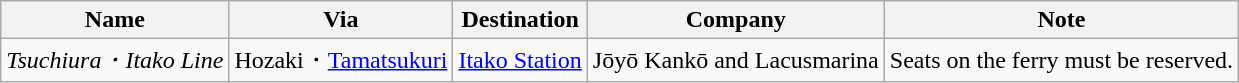<table class="wikitable">
<tr>
<th>Name</th>
<th>Via</th>
<th>Destination</th>
<th>Company</th>
<th>Note</th>
</tr>
<tr>
<td><em>Tsuchiura・Itako Line</em></td>
<td>Hozaki・<a href='#'>Tamatsukuri</a></td>
<td><a href='#'>Itako Station</a></td>
<td>Jōyō Kankō and Lacusmarina</td>
<td>Seats on the ferry must be reserved.</td>
</tr>
</table>
